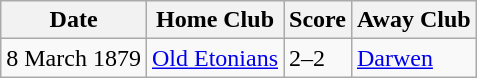<table class="wikitable">
<tr>
<th>Date</th>
<th>Home Club</th>
<th>Score</th>
<th>Away Club</th>
</tr>
<tr>
<td>8 March 1879</td>
<td><a href='#'>Old Etonians</a></td>
<td>2–2</td>
<td><a href='#'>Darwen</a></td>
</tr>
</table>
